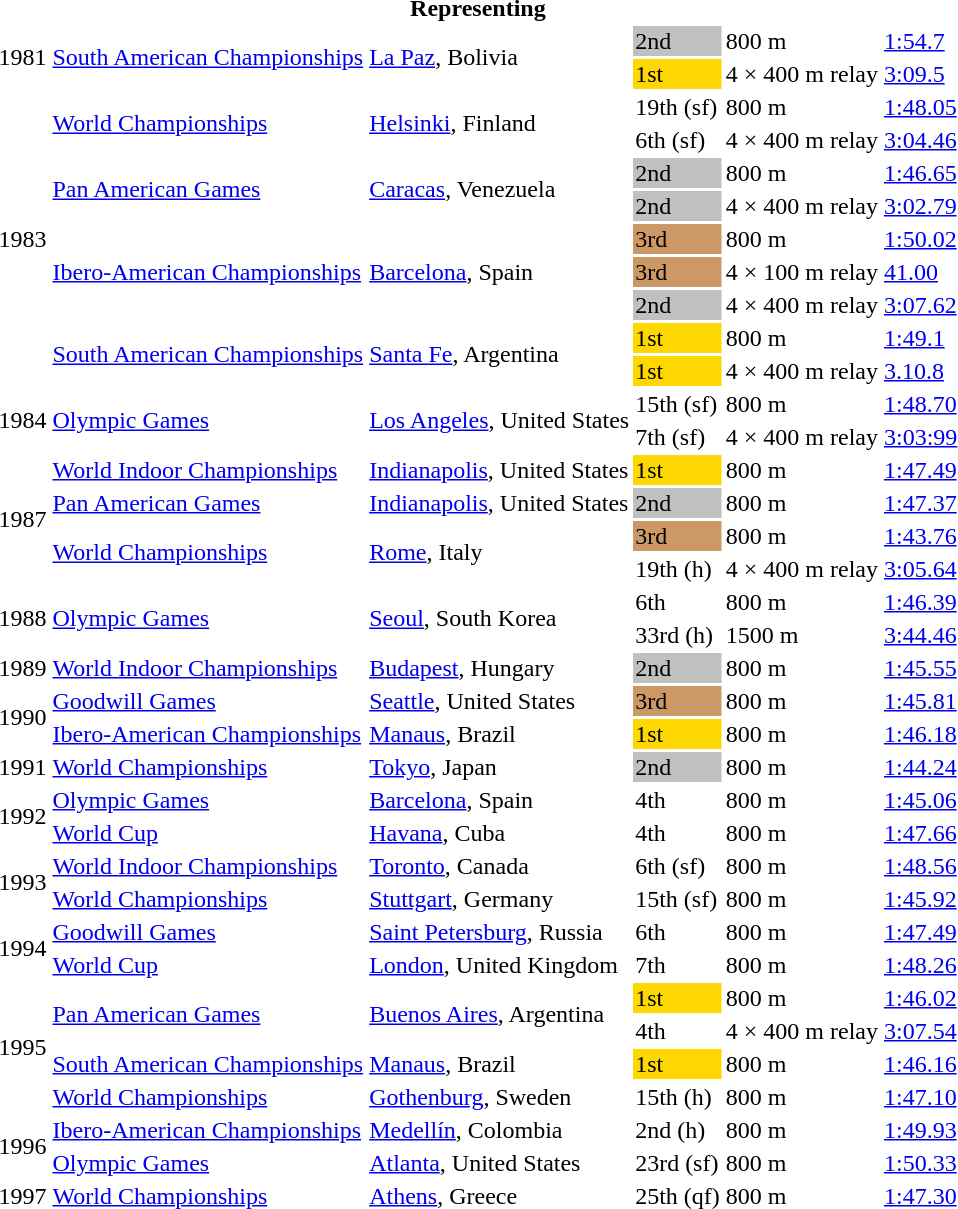<table>
<tr>
<th colspan="6">Representing </th>
</tr>
<tr>
<td rowspan=2>1981</td>
<td rowspan=2><a href='#'>South American Championships</a></td>
<td rowspan=2><a href='#'>La Paz</a>, Bolivia</td>
<td bgcolor=silver>2nd</td>
<td>800 m</td>
<td><a href='#'>1:54.7</a></td>
</tr>
<tr>
<td bgcolor=gold>1st</td>
<td>4 × 400 m relay</td>
<td><a href='#'>3:09.5</a></td>
</tr>
<tr>
<td rowspan=9>1983</td>
<td rowspan=2><a href='#'>World Championships</a></td>
<td rowspan=2><a href='#'>Helsinki</a>, Finland</td>
<td>19th (sf)</td>
<td>800 m</td>
<td><a href='#'>1:48.05</a></td>
</tr>
<tr>
<td>6th (sf)</td>
<td>4 × 400 m relay</td>
<td><a href='#'>3:04.46</a></td>
</tr>
<tr>
<td rowspan=2><a href='#'>Pan American Games</a></td>
<td rowspan=2><a href='#'>Caracas</a>, Venezuela</td>
<td bgcolor=silver>2nd</td>
<td>800 m</td>
<td><a href='#'>1:46.65</a></td>
</tr>
<tr>
<td bgcolor=silver>2nd</td>
<td>4 × 400 m relay</td>
<td><a href='#'>3:02.79</a></td>
</tr>
<tr>
<td rowspan=3><a href='#'>Ibero-American Championships</a></td>
<td rowspan=3><a href='#'>Barcelona</a>, Spain</td>
<td bgcolor=cc9966>3rd</td>
<td>800 m</td>
<td><a href='#'>1:50.02</a></td>
</tr>
<tr>
<td bgcolor=cc9966>3rd</td>
<td>4 × 100 m relay</td>
<td><a href='#'>41.00</a></td>
</tr>
<tr>
<td bgcolor=silver>2nd</td>
<td>4 × 400 m relay</td>
<td><a href='#'>3:07.62</a></td>
</tr>
<tr>
<td rowspan=2><a href='#'>South American Championships</a></td>
<td rowspan=2><a href='#'>Santa Fe</a>, Argentina</td>
<td bgcolor=gold>1st</td>
<td>800 m</td>
<td><a href='#'>1:49.1</a></td>
</tr>
<tr>
<td bgcolor=gold>1st</td>
<td>4 × 400 m relay</td>
<td><a href='#'>3.10.8</a></td>
</tr>
<tr>
<td rowspan=2>1984</td>
<td rowspan=2><a href='#'>Olympic Games</a></td>
<td rowspan=2><a href='#'>Los Angeles</a>, United States</td>
<td>15th (sf)</td>
<td>800 m</td>
<td><a href='#'>1:48.70</a></td>
</tr>
<tr>
<td>7th (sf)</td>
<td>4 × 400 m relay</td>
<td><a href='#'>3:03:99</a></td>
</tr>
<tr>
<td rowspan=4>1987</td>
<td><a href='#'>World Indoor Championships</a></td>
<td><a href='#'>Indianapolis</a>, United States</td>
<td bgcolor=gold>1st</td>
<td>800 m</td>
<td><a href='#'>1:47.49</a></td>
</tr>
<tr>
<td><a href='#'>Pan American Games</a></td>
<td><a href='#'>Indianapolis</a>, United States</td>
<td bgcolor=silver>2nd</td>
<td>800 m</td>
<td><a href='#'>1:47.37</a></td>
</tr>
<tr>
<td rowspan=2><a href='#'>World Championships</a></td>
<td rowspan=2><a href='#'>Rome</a>, Italy</td>
<td bgcolor=cc9966>3rd</td>
<td>800 m</td>
<td><a href='#'>1:43.76</a></td>
</tr>
<tr>
<td>19th (h)</td>
<td>4 × 400 m relay</td>
<td><a href='#'>3:05.64</a></td>
</tr>
<tr>
<td rowspan=2>1988</td>
<td rowspan=2><a href='#'>Olympic Games</a></td>
<td rowspan=2><a href='#'>Seoul</a>, South Korea</td>
<td>6th</td>
<td>800 m</td>
<td><a href='#'>1:46.39</a></td>
</tr>
<tr>
<td>33rd (h)</td>
<td>1500 m</td>
<td><a href='#'>3:44.46</a></td>
</tr>
<tr>
<td>1989</td>
<td><a href='#'>World Indoor Championships</a></td>
<td><a href='#'>Budapest</a>, Hungary</td>
<td bgcolor=silver>2nd</td>
<td>800 m</td>
<td><a href='#'>1:45.55</a></td>
</tr>
<tr>
<td rowspan=2>1990</td>
<td><a href='#'>Goodwill Games</a></td>
<td><a href='#'>Seattle</a>, United States</td>
<td bgcolor=cc9966>3rd</td>
<td>800 m</td>
<td><a href='#'>1:45.81</a></td>
</tr>
<tr>
<td><a href='#'>Ibero-American Championships</a></td>
<td><a href='#'>Manaus</a>, Brazil</td>
<td bgcolor=gold>1st</td>
<td>800 m</td>
<td><a href='#'>1:46.18</a></td>
</tr>
<tr>
<td>1991</td>
<td><a href='#'>World Championships</a></td>
<td><a href='#'>Tokyo</a>, Japan</td>
<td bgcolor=silver>2nd</td>
<td>800 m</td>
<td><a href='#'>1:44.24</a></td>
</tr>
<tr>
<td rowspan=2>1992</td>
<td><a href='#'>Olympic Games</a></td>
<td><a href='#'>Barcelona</a>, Spain</td>
<td>4th</td>
<td>800 m</td>
<td><a href='#'>1:45.06</a></td>
</tr>
<tr>
<td><a href='#'>World Cup</a></td>
<td><a href='#'>Havana</a>, Cuba</td>
<td>4th</td>
<td>800 m</td>
<td><a href='#'>1:47.66</a></td>
</tr>
<tr>
<td rowspan=2>1993</td>
<td><a href='#'>World Indoor Championships</a></td>
<td><a href='#'>Toronto</a>, Canada</td>
<td>6th (sf)</td>
<td>800 m</td>
<td><a href='#'>1:48.56</a></td>
</tr>
<tr>
<td><a href='#'>World Championships</a></td>
<td><a href='#'>Stuttgart</a>, Germany</td>
<td>15th (sf)</td>
<td>800 m</td>
<td><a href='#'>1:45.92</a></td>
</tr>
<tr>
<td rowspan=2>1994</td>
<td><a href='#'>Goodwill Games</a></td>
<td><a href='#'>Saint Petersburg</a>, Russia</td>
<td>6th</td>
<td>800 m</td>
<td><a href='#'>1:47.49</a></td>
</tr>
<tr>
<td><a href='#'>World Cup</a></td>
<td><a href='#'>London</a>, United Kingdom</td>
<td>7th</td>
<td>800 m</td>
<td><a href='#'>1:48.26</a></td>
</tr>
<tr>
<td rowspan=4>1995</td>
<td rowspan=2><a href='#'>Pan American Games</a></td>
<td rowspan=2><a href='#'>Buenos Aires</a>, Argentina</td>
<td bgcolor=gold>1st</td>
<td>800 m</td>
<td><a href='#'>1:46.02</a></td>
</tr>
<tr>
<td>4th</td>
<td>4 × 400 m relay</td>
<td><a href='#'>3:07.54</a></td>
</tr>
<tr>
<td><a href='#'>South American Championships</a></td>
<td><a href='#'>Manaus</a>, Brazil</td>
<td bgcolor=gold>1st</td>
<td>800 m</td>
<td><a href='#'>1:46.16</a></td>
</tr>
<tr>
<td><a href='#'>World Championships</a></td>
<td><a href='#'>Gothenburg</a>, Sweden</td>
<td>15th (h)</td>
<td>800 m</td>
<td><a href='#'>1:47.10</a></td>
</tr>
<tr>
<td rowspan=2>1996</td>
<td><a href='#'>Ibero-American Championships</a></td>
<td><a href='#'>Medellín</a>, Colombia</td>
<td>2nd (h)</td>
<td>800 m</td>
<td><a href='#'>1:49.93</a></td>
</tr>
<tr>
<td><a href='#'>Olympic Games</a></td>
<td><a href='#'>Atlanta</a>, United States</td>
<td>23rd (sf)</td>
<td>800 m</td>
<td><a href='#'>1:50.33</a></td>
</tr>
<tr>
<td>1997</td>
<td><a href='#'>World Championships</a></td>
<td><a href='#'>Athens</a>, Greece</td>
<td>25th (qf)</td>
<td>800 m</td>
<td><a href='#'>1:47.30</a></td>
</tr>
</table>
